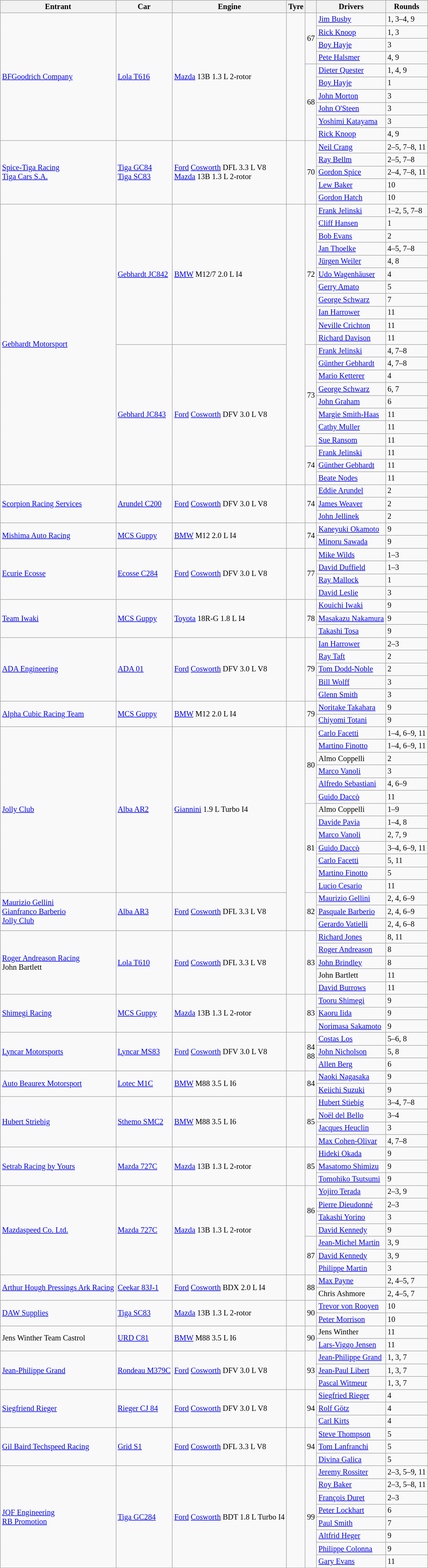<table class="wikitable" style="font-size: 85%">
<tr>
<th>Entrant</th>
<th>Car</th>
<th>Engine</th>
<th>Tyre</th>
<th></th>
<th>Drivers</th>
<th>Rounds</th>
</tr>
<tr>
<td rowspan=10> <a href='#'>BFGoodrich Company</a></td>
<td rowspan=10><a href='#'>Lola T616</a></td>
<td rowspan=10><a href='#'>Mazda</a> 13B 1.3 L 2-rotor</td>
<td rowspan=10></td>
<td rowspan=4>67</td>
<td> <a href='#'>Jim Busby</a></td>
<td>1, 3–4, 9</td>
</tr>
<tr>
<td> <a href='#'>Rick Knoop</a></td>
<td>1, 3</td>
</tr>
<tr>
<td> <a href='#'>Boy Hayje</a></td>
<td>3</td>
</tr>
<tr>
<td> <a href='#'>Pete Halsmer</a></td>
<td>4, 9</td>
</tr>
<tr>
<td rowspan=6>68</td>
<td> <a href='#'>Dieter Quester</a></td>
<td>1, 4, 9</td>
</tr>
<tr>
<td> <a href='#'>Boy Hayje</a></td>
<td>1</td>
</tr>
<tr>
<td> <a href='#'>John Morton</a></td>
<td>3</td>
</tr>
<tr>
<td> <a href='#'>John O'Steen</a></td>
<td>3</td>
</tr>
<tr>
<td> <a href='#'>Yoshimi Katayama</a></td>
<td>3</td>
</tr>
<tr>
<td> <a href='#'>Rick Knoop</a></td>
<td>4, 9</td>
</tr>
<tr>
<td rowspan=5> <a href='#'>Spice-Tiga Racing</a><br> <a href='#'>Tiga Cars S.A.</a></td>
<td rowspan=5><a href='#'>Tiga GC84</a><br><a href='#'>Tiga SC83</a></td>
<td rowspan=5><a href='#'>Ford</a> <a href='#'>Cosworth</a> DFL 3.3 L V8<br><a href='#'>Mazda</a> 13B 1.3 L 2-rotor</td>
<td rowspan=5></td>
<td rowspan=5>70</td>
<td> <a href='#'>Neil Crang</a></td>
<td>2–5, 7–8, 11</td>
</tr>
<tr>
<td> <a href='#'>Ray Bellm</a></td>
<td>2–5, 7–8</td>
</tr>
<tr>
<td> <a href='#'>Gordon Spice</a></td>
<td>2–4, 7–8, 11</td>
</tr>
<tr>
<td> <a href='#'>Lew Baker</a></td>
<td>10</td>
</tr>
<tr>
<td> <a href='#'>Gordon Hatch</a></td>
<td>10</td>
</tr>
<tr>
<td rowspan=22> <a href='#'>Gebhardt Motorsport</a></td>
<td rowspan=11><a href='#'>Gebhardt JC842</a></td>
<td rowspan=11><a href='#'>BMW</a> M12/7 2.0 L I4</td>
<td rowspan=22></td>
<td rowspan=11>72</td>
<td> <a href='#'>Frank Jelinski</a></td>
<td>1–2, 5, 7–8</td>
</tr>
<tr>
<td> <a href='#'>Cliff Hansen</a></td>
<td>1</td>
</tr>
<tr>
<td> <a href='#'>Bob Evans</a></td>
<td>2</td>
</tr>
<tr>
<td> <a href='#'>Jan Thoelke</a></td>
<td>4–5, 7–8</td>
</tr>
<tr>
<td> <a href='#'>Jürgen Weiler</a></td>
<td>4, 8</td>
</tr>
<tr>
<td> <a href='#'>Udo Wagenhäuser</a></td>
<td>4</td>
</tr>
<tr>
<td> <a href='#'>Gerry Amato</a></td>
<td>5</td>
</tr>
<tr>
<td> <a href='#'>George Schwarz</a></td>
<td>7</td>
</tr>
<tr>
<td> <a href='#'>Ian Harrower</a></td>
<td>11</td>
</tr>
<tr>
<td> <a href='#'>Neville Crichton</a></td>
<td>11</td>
</tr>
<tr>
<td> <a href='#'>Richard Davison</a></td>
<td>11</td>
</tr>
<tr>
<td rowspan=11><a href='#'>Gebhard JC843</a></td>
<td rowspan=11><a href='#'>Ford</a> <a href='#'>Cosworth</a> DFV 3.0 L V8</td>
<td rowspan=8>73</td>
<td> <a href='#'>Frank Jelinski</a></td>
<td>4, 7–8</td>
</tr>
<tr>
<td> <a href='#'>Günther Gebhardt</a></td>
<td>4, 7–8</td>
</tr>
<tr>
<td> <a href='#'>Mario Ketterer</a></td>
<td>4</td>
</tr>
<tr>
<td> <a href='#'>George Schwarz</a></td>
<td>6, 7</td>
</tr>
<tr>
<td> <a href='#'>John Graham</a></td>
<td>6</td>
</tr>
<tr>
<td> <a href='#'>Margie Smith-Haas</a></td>
<td>11</td>
</tr>
<tr>
<td> <a href='#'>Cathy Muller</a></td>
<td>11</td>
</tr>
<tr>
<td> <a href='#'>Sue Ransom</a></td>
<td>11</td>
</tr>
<tr>
<td rowspan=3>74</td>
<td> <a href='#'>Frank Jelinski</a></td>
<td>11</td>
</tr>
<tr>
<td> <a href='#'>Günther Gebhardt</a></td>
<td>11</td>
</tr>
<tr>
<td> <a href='#'>Beate Nodes</a></td>
<td>11</td>
</tr>
<tr>
<td rowspan=3> <a href='#'>Scorpion Racing Services</a></td>
<td rowspan=3><a href='#'>Arundel C200</a></td>
<td rowspan=3><a href='#'>Ford</a> <a href='#'>Cosworth</a> DFV 3.0 L V8</td>
<td rowspan=3></td>
<td rowspan=3>74</td>
<td> <a href='#'>Eddie Arundel</a></td>
<td>2</td>
</tr>
<tr>
<td> <a href='#'>James Weaver</a></td>
<td>2</td>
</tr>
<tr>
<td> <a href='#'>John Jellinek</a></td>
<td>2</td>
</tr>
<tr>
<td rowspan=2> <a href='#'>Mishima Auto Racing</a></td>
<td rowspan=2><a href='#'>MCS Guppy</a></td>
<td rowspan=2><a href='#'>BMW</a> M12 2.0 L I4</td>
<td rowspan=2></td>
<td rowspan=2>74</td>
<td> <a href='#'>Kaneyuki Okamoto</a></td>
<td>9</td>
</tr>
<tr>
<td> <a href='#'>Minoru Sawada</a></td>
<td>9</td>
</tr>
<tr>
<td rowspan=4> <a href='#'>Ecurie Ecosse</a></td>
<td rowspan=4><a href='#'>Ecosse C284</a></td>
<td rowspan=4><a href='#'>Ford</a> <a href='#'>Cosworth</a> DFV 3.0 L V8</td>
<td rowspan=4></td>
<td rowspan=4>77</td>
<td> <a href='#'>Mike Wilds</a></td>
<td>1–3</td>
</tr>
<tr>
<td> <a href='#'>David Duffield</a></td>
<td>1–3</td>
</tr>
<tr>
<td> <a href='#'>Ray Mallock</a></td>
<td>1</td>
</tr>
<tr>
<td> <a href='#'>David Leslie</a></td>
<td>3</td>
</tr>
<tr>
<td rowspan=3> <a href='#'>Team Iwaki</a></td>
<td rowspan=3><a href='#'>MCS Guppy</a></td>
<td rowspan=3><a href='#'>Toyota</a> 18R-G 1.8 L I4</td>
<td rowspan=3></td>
<td rowspan=3>78</td>
<td> <a href='#'>Kouichi Iwaki</a></td>
<td>9</td>
</tr>
<tr>
<td> <a href='#'>Masakazu Nakamura</a></td>
<td>9</td>
</tr>
<tr>
<td> <a href='#'>Takashi Tosa</a></td>
<td>9</td>
</tr>
<tr>
<td rowspan=5> <a href='#'>ADA Engineering</a></td>
<td rowspan=5><a href='#'>ADA 01</a></td>
<td rowspan=5><a href='#'>Ford</a> <a href='#'>Cosworth</a> DFV 3.0 L V8</td>
<td rowspan=5></td>
<td rowspan=5>79</td>
<td> <a href='#'>Ian Harrower</a></td>
<td>2–3</td>
</tr>
<tr>
<td> <a href='#'>Ray Taft</a></td>
<td>2</td>
</tr>
<tr>
<td> <a href='#'>Tom Dodd-Noble</a></td>
<td>2</td>
</tr>
<tr>
<td> <a href='#'>Bill Wolff</a></td>
<td>3</td>
</tr>
<tr>
<td> <a href='#'>Glenn Smith</a></td>
<td>3</td>
</tr>
<tr>
<td rowspan=2> <a href='#'>Alpha Cubic Racing Team</a></td>
<td rowspan=2><a href='#'>MCS Guppy</a></td>
<td rowspan=2><a href='#'>BMW</a> M12 2.0 L I4</td>
<td rowspan=2></td>
<td rowspan=2>79</td>
<td> <a href='#'>Noritake Takahara</a></td>
<td>9</td>
</tr>
<tr>
<td> <a href='#'>Chiyomi Totani</a></td>
<td>9</td>
</tr>
<tr>
<td rowspan=13> <a href='#'>Jolly Club</a></td>
<td rowspan=13><a href='#'>Alba AR2</a></td>
<td rowspan=13><a href='#'>Giannini</a> 1.9 L Turbo I4</td>
<td rowspan=16></td>
<td rowspan=6>80</td>
<td> <a href='#'>Carlo Facetti</a></td>
<td>1–4, 6–9, 11</td>
</tr>
<tr>
<td> <a href='#'>Martino Finotto</a></td>
<td>1–4, 6–9, 11</td>
</tr>
<tr>
<td> Almo Coppelli</td>
<td>2</td>
</tr>
<tr>
<td> <a href='#'>Marco Vanoli</a></td>
<td>3</td>
</tr>
<tr>
<td> <a href='#'>Alfredo Sebastiani</a></td>
<td>4, 6–9</td>
</tr>
<tr>
<td> <a href='#'>Guido Daccò</a></td>
<td>11</td>
</tr>
<tr>
<td rowspan=7>81</td>
<td> Almo Coppelli</td>
<td>1–9</td>
</tr>
<tr>
<td> <a href='#'>Davide Pavia</a></td>
<td>1–4, 8</td>
</tr>
<tr>
<td> <a href='#'>Marco Vanoli</a></td>
<td>2, 7, 9</td>
</tr>
<tr>
<td> <a href='#'>Guido Daccò</a></td>
<td>3–4, 6–9, 11</td>
</tr>
<tr>
<td> <a href='#'>Carlo Facetti</a></td>
<td>5, 11</td>
</tr>
<tr>
<td> <a href='#'>Martino Finotto</a></td>
<td>5</td>
</tr>
<tr>
<td> <a href='#'>Lucio Cesario</a></td>
<td>11</td>
</tr>
<tr>
<td rowspan=3> <a href='#'>Maurizio Gellini</a><br> <a href='#'>Gianfranco Barberio</a><br> <a href='#'>Jolly Club</a></td>
<td rowspan=3><a href='#'>Alba AR3</a></td>
<td rowspan=3><a href='#'>Ford</a> <a href='#'>Cosworth</a> DFL 3.3 L V8</td>
<td rowspan=3>82</td>
<td> <a href='#'>Maurizio Gellini</a></td>
<td>2, 4, 6–9</td>
</tr>
<tr>
<td> <a href='#'>Pasquale Barberio</a></td>
<td>2, 4, 6–9</td>
</tr>
<tr>
<td> <a href='#'>Gerardo Vatielli</a></td>
<td>2, 4, 6–8</td>
</tr>
<tr>
<td rowspan=5> <a href='#'>Roger Andreason Racing</a><br> John Bartlett</td>
<td rowspan=5><a href='#'>Lola T610</a></td>
<td rowspan=5><a href='#'>Ford</a> <a href='#'>Cosworth</a> DFL 3.3 L V8</td>
<td rowspan=5></td>
<td rowspan=5>83</td>
<td> <a href='#'>Richard Jones</a></td>
<td>8, 11</td>
</tr>
<tr>
<td> <a href='#'>Roger Andreason</a></td>
<td>8</td>
</tr>
<tr>
<td> <a href='#'>John Brindley</a></td>
<td>8</td>
</tr>
<tr>
<td> John Bartlett</td>
<td>11</td>
</tr>
<tr>
<td> <a href='#'>David Burrows</a></td>
<td>11</td>
</tr>
<tr>
<td rowspan=3> <a href='#'>Shimegi Racing</a></td>
<td rowspan=3><a href='#'>MCS Guppy</a></td>
<td rowspan=3><a href='#'>Mazda</a> 13B 1.3 L 2-rotor</td>
<td rowspan=3></td>
<td rowspan=3>83</td>
<td> <a href='#'>Tooru Shimegi</a></td>
<td>9</td>
</tr>
<tr>
<td> <a href='#'>Kaoru Iida</a></td>
<td>9</td>
</tr>
<tr>
<td> <a href='#'>Norimasa Sakamoto</a></td>
<td>9</td>
</tr>
<tr>
<td rowspan=3> <a href='#'>Lyncar Motorsports</a></td>
<td rowspan=3><a href='#'>Lyncar MS83</a></td>
<td rowspan=3><a href='#'>Ford</a> <a href='#'>Cosworth</a> DFV 3.0 L V8</td>
<td rowspan=3></td>
<td rowspan=3>84<br>88</td>
<td> <a href='#'>Costas Los</a></td>
<td>5–6, 8</td>
</tr>
<tr>
<td> <a href='#'>John Nicholson</a></td>
<td>5, 8</td>
</tr>
<tr>
<td> <a href='#'>Allen Berg</a></td>
<td>6</td>
</tr>
<tr>
<td rowspan=2> <a href='#'>Auto Beaurex Motorsport</a></td>
<td rowspan=2><a href='#'>Lotec M1C</a></td>
<td rowspan=2><a href='#'>BMW</a> M88 3.5 L I6</td>
<td rowspan=2></td>
<td rowspan=2>84</td>
<td> <a href='#'>Naoki Nagasaka</a></td>
<td>9</td>
</tr>
<tr>
<td> <a href='#'>Keiichi Suzuki</a></td>
<td>9</td>
</tr>
<tr>
<td rowspan=4> <a href='#'>Hubert Striebig</a></td>
<td rowspan=4><a href='#'>Sthemo SMC2</a></td>
<td rowspan=4><a href='#'>BMW</a> M88 3.5 L I6</td>
<td rowspan=4></td>
<td rowspan=4>85</td>
<td> <a href='#'>Hubert Stiebig</a></td>
<td>3–4, 7–8</td>
</tr>
<tr>
<td> <a href='#'>Noël del Bello</a></td>
<td>3–4</td>
</tr>
<tr>
<td> <a href='#'>Jacques Heuclin</a></td>
<td>3</td>
</tr>
<tr>
<td> <a href='#'>Max Cohen-Olivar</a></td>
<td>4, 7–8</td>
</tr>
<tr>
<td rowspan=3> <a href='#'>Setrab Racing by Yours</a></td>
<td rowspan=3><a href='#'>Mazda 727C</a></td>
<td rowspan=3><a href='#'>Mazda</a> 13B 1.3 L 2-rotor</td>
<td rowspan=3></td>
<td rowspan=3>85</td>
<td> <a href='#'>Hideki Okada</a></td>
<td>9</td>
</tr>
<tr>
<td> <a href='#'>Masatomo Shimizu</a></td>
<td>9</td>
</tr>
<tr>
<td> <a href='#'>Tomohiko Tsutsumi</a></td>
<td>9</td>
</tr>
<tr>
<td rowspan=7> <a href='#'>Mazdaspeed Co. Ltd.</a></td>
<td rowspan=7><a href='#'>Mazda 727C</a></td>
<td rowspan=7><a href='#'>Mazda</a> 13B 1.3 L 2-rotor</td>
<td rowspan=7></td>
<td rowspan=4>86</td>
<td> <a href='#'>Yojiro Terada</a></td>
<td>2–3, 9</td>
</tr>
<tr>
<td> <a href='#'>Pierre Dieudonné</a></td>
<td>2–3</td>
</tr>
<tr>
<td> <a href='#'>Takashi Yorino</a></td>
<td>3</td>
</tr>
<tr>
<td> <a href='#'>David Kennedy</a></td>
<td>9</td>
</tr>
<tr>
<td rowspan=3>87</td>
<td> <a href='#'>Jean-Michel Martin</a></td>
<td>3, 9</td>
</tr>
<tr>
<td> <a href='#'>David Kennedy</a></td>
<td>3, 9</td>
</tr>
<tr>
<td> <a href='#'>Philippe Martin</a></td>
<td>3</td>
</tr>
<tr>
<td rowspan=2> <a href='#'>Arthur Hough Pressings Ark Racing</a></td>
<td rowspan=2><a href='#'>Ceekar 83J-1</a></td>
<td rowspan=2><a href='#'>Ford</a> <a href='#'>Cosworth</a> BDX 2.0 L I4</td>
<td rowspan=2></td>
<td rowspan=2>88</td>
<td> <a href='#'>Max Payne</a></td>
<td>2, 4–5, 7</td>
</tr>
<tr>
<td> Chris Ashmore</td>
<td>2, 4–5, 7</td>
</tr>
<tr>
<td rowspan=2> <a href='#'>DAW Supplies</a></td>
<td rowspan=2><a href='#'>Tiga SC83</a></td>
<td rowspan=2><a href='#'>Mazda</a> 13B 1.3 L 2-rotor</td>
<td rowspan=2></td>
<td rowspan=2>90</td>
<td> <a href='#'>Trevor von Rooyen</a></td>
<td>10</td>
</tr>
<tr>
<td> <a href='#'>Peter Morrison</a></td>
<td>10</td>
</tr>
<tr>
<td rowspan=2> Jens Winther Team Castrol</td>
<td rowspan=2><a href='#'>URD C81</a></td>
<td rowspan=2><a href='#'>BMW</a> M88 3.5 L I6</td>
<td rowspan=2></td>
<td rowspan=2>90</td>
<td> Jens Winther</td>
<td>11</td>
</tr>
<tr>
<td> <a href='#'>Lars-Viggo Jensen</a></td>
<td>11</td>
</tr>
<tr>
<td rowspan=3> <a href='#'>Jean-Philippe Grand</a></td>
<td rowspan=3><a href='#'>Rondeau M379C</a></td>
<td rowspan=3><a href='#'>Ford</a> <a href='#'>Cosworth</a> DFV 3.0 L V8</td>
<td rowspan=3></td>
<td rowspan=3>93</td>
<td> <a href='#'>Jean-Philippe Grand</a></td>
<td>1, 3, 7</td>
</tr>
<tr>
<td> <a href='#'>Jean-Paul Libert</a></td>
<td>1, 3, 7</td>
</tr>
<tr>
<td> <a href='#'>Pascal Witmeur</a></td>
<td>1, 3, 7</td>
</tr>
<tr>
<td rowspan=3> <a href='#'>Siegfriend Rieger</a></td>
<td rowspan=3><a href='#'>Rieger CJ 84</a></td>
<td rowspan=3><a href='#'>Ford</a> <a href='#'>Cosworth</a> DFV 3.0 L V8</td>
<td rowspan=3></td>
<td rowspan=3>94</td>
<td> <a href='#'>Siegfried Rieger</a></td>
<td>4</td>
</tr>
<tr>
<td> <a href='#'>Rolf Götz</a></td>
<td>4</td>
</tr>
<tr>
<td> <a href='#'>Carl Kirts</a></td>
<td>4</td>
</tr>
<tr>
<td rowspan=3> <a href='#'>Gil Baird Techspeed Racing</a></td>
<td rowspan=3><a href='#'>Grid S1</a></td>
<td rowspan=3><a href='#'>Ford</a> <a href='#'>Cosworth</a> DFL 3.3 L V8</td>
<td rowspan=3></td>
<td rowspan=3>94</td>
<td> <a href='#'>Steve Thompson</a></td>
<td>5</td>
</tr>
<tr>
<td> <a href='#'>Tom Lanfranchi</a></td>
<td>5</td>
</tr>
<tr>
<td> <a href='#'>Divina Galica</a></td>
<td>5</td>
</tr>
<tr>
<td rowspan=8> <a href='#'>JQF Engineering</a><br> <a href='#'>RB Promotion</a></td>
<td rowspan=8><a href='#'>Tiga GC284</a></td>
<td rowspan=8><a href='#'>Ford</a> <a href='#'>Cosworth</a> BDT 1.8 L Turbo I4</td>
<td rowspan=8></td>
<td rowspan=8>99</td>
<td> <a href='#'>Jeremy Rossiter</a></td>
<td>2–3, 5–9, 11</td>
</tr>
<tr>
<td> <a href='#'>Roy Baker</a></td>
<td>2–3, 5–8, 11</td>
</tr>
<tr>
<td> <a href='#'>François Duret</a></td>
<td>2–3</td>
</tr>
<tr>
<td> <a href='#'>Peter Lockhart</a></td>
<td>6</td>
</tr>
<tr>
<td> <a href='#'>Paul Smith</a></td>
<td>7</td>
</tr>
<tr>
<td> <a href='#'>Altfrid Heger</a></td>
<td>9</td>
</tr>
<tr>
<td> <a href='#'>Philippe Colonna</a></td>
<td>9</td>
</tr>
<tr>
<td> <a href='#'>Gary Evans</a></td>
<td>11</td>
</tr>
<tr>
</tr>
</table>
